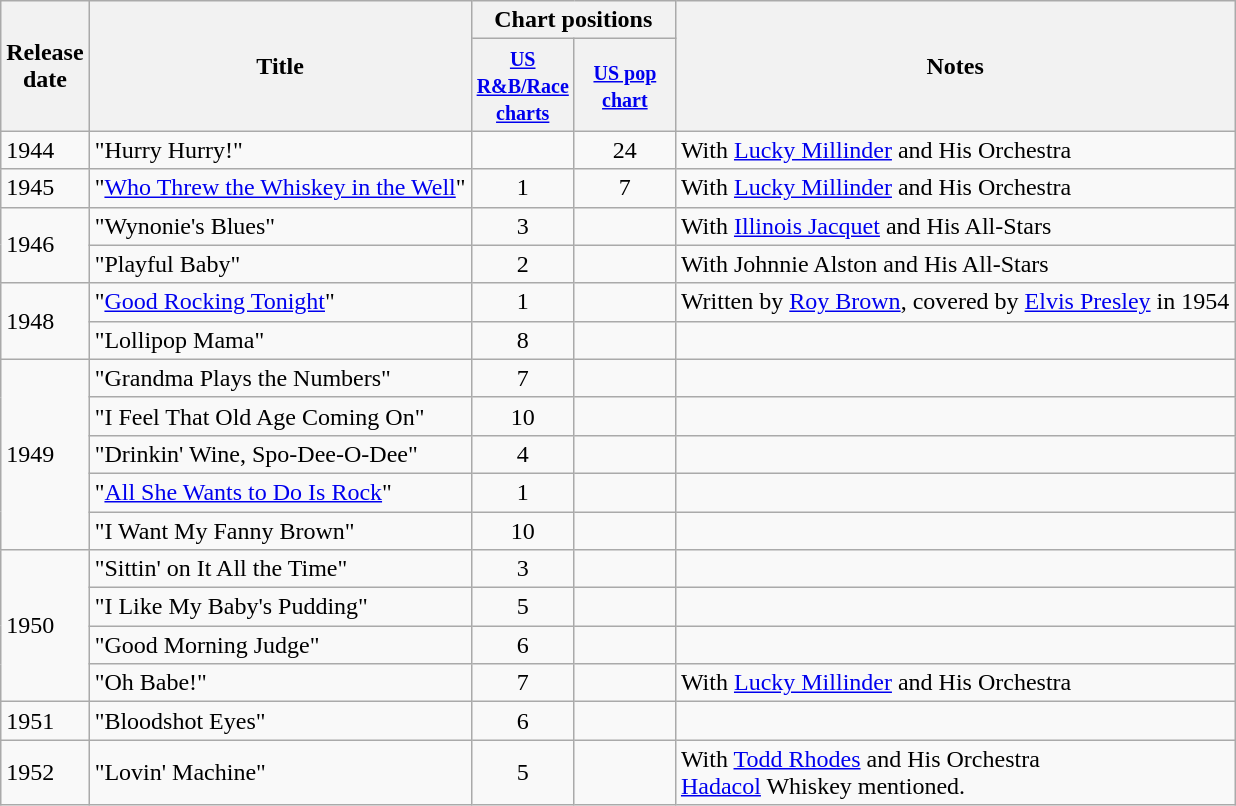<table class="wikitable">
<tr>
<th rowspan="2">Release<br>date</th>
<th rowspan="2">Title</th>
<th colspan="2">Chart positions</th>
<th rowspan="2">Notes</th>
</tr>
<tr>
<th style="width:60px;"><small><a href='#'>US R&B/Race charts</a></small></th>
<th style="width:60px;"><small><a href='#'>US pop chart</a></small></th>
</tr>
<tr>
<td>1944</td>
<td>"Hurry Hurry!"</td>
<td style="text-align:center;"></td>
<td style="text-align:center;">24</td>
<td>With <a href='#'>Lucky Millinder</a> and His Orchestra</td>
</tr>
<tr>
<td>1945</td>
<td>"<a href='#'>Who Threw the Whiskey in the Well</a>"</td>
<td style="text-align:center;">1</td>
<td style="text-align:center;">7</td>
<td>With <a href='#'>Lucky Millinder</a> and His Orchestra</td>
</tr>
<tr>
<td rowspan="2">1946</td>
<td>"Wynonie's Blues"</td>
<td style="text-align:center;">3</td>
<td style="text-align:center;"></td>
<td>With <a href='#'>Illinois Jacquet</a> and His All-Stars</td>
</tr>
<tr>
<td>"Playful Baby"</td>
<td style="text-align:center;">2</td>
<td style="text-align:center;"></td>
<td>With Johnnie Alston and His All-Stars</td>
</tr>
<tr>
<td rowspan="2">1948</td>
<td>"<a href='#'>Good Rocking Tonight</a>"</td>
<td style="text-align:center;">1</td>
<td style="text-align:center;"></td>
<td>Written by <a href='#'>Roy Brown</a>, covered by <a href='#'>Elvis Presley</a> in 1954</td>
</tr>
<tr>
<td>"Lollipop Mama"</td>
<td style="text-align:center;">8</td>
<td style="text-align:center;"></td>
<td></td>
</tr>
<tr>
<td rowspan="5">1949</td>
<td>"Grandma Plays the Numbers"</td>
<td style="text-align:center;">7</td>
<td style="text-align:center;"></td>
<td></td>
</tr>
<tr>
<td>"I Feel That Old Age Coming On"</td>
<td style="text-align:center;">10</td>
<td style="text-align:center;"></td>
<td></td>
</tr>
<tr>
<td>"Drinkin' Wine, Spo-Dee-O-Dee"</td>
<td style="text-align:center;">4</td>
<td style="text-align:center;"></td>
<td></td>
</tr>
<tr>
<td>"<a href='#'>All She Wants to Do Is Rock</a>"</td>
<td style="text-align:center;">1</td>
<td style="text-align:center;"></td>
<td></td>
</tr>
<tr>
<td>"I Want My Fanny Brown"</td>
<td style="text-align:center;">10</td>
<td style="text-align:center;"></td>
<td></td>
</tr>
<tr>
<td rowspan="4">1950</td>
<td>"Sittin' on It All the Time"</td>
<td style="text-align:center;">3</td>
<td style="text-align:center;"></td>
<td></td>
</tr>
<tr>
<td>"I Like My Baby's Pudding"</td>
<td style="text-align:center;">5</td>
<td style="text-align:center;"></td>
<td></td>
</tr>
<tr>
<td>"Good Morning Judge"</td>
<td style="text-align:center;">6</td>
<td style="text-align:center;"></td>
<td></td>
</tr>
<tr>
<td>"Oh Babe!"</td>
<td style="text-align:center;">7</td>
<td style="text-align:center;"></td>
<td>With <a href='#'>Lucky Millinder</a> and His Orchestra</td>
</tr>
<tr>
<td>1951</td>
<td>"Bloodshot Eyes"</td>
<td style="text-align:center;">6</td>
<td style="text-align:center;"></td>
<td></td>
</tr>
<tr>
<td>1952</td>
<td>"Lovin' Machine"</td>
<td style="text-align:center;">5</td>
<td style="text-align:center;"></td>
<td>With <a href='#'>Todd Rhodes</a> and His Orchestra<br><a href='#'>Hadacol</a> Whiskey mentioned.</td>
</tr>
</table>
